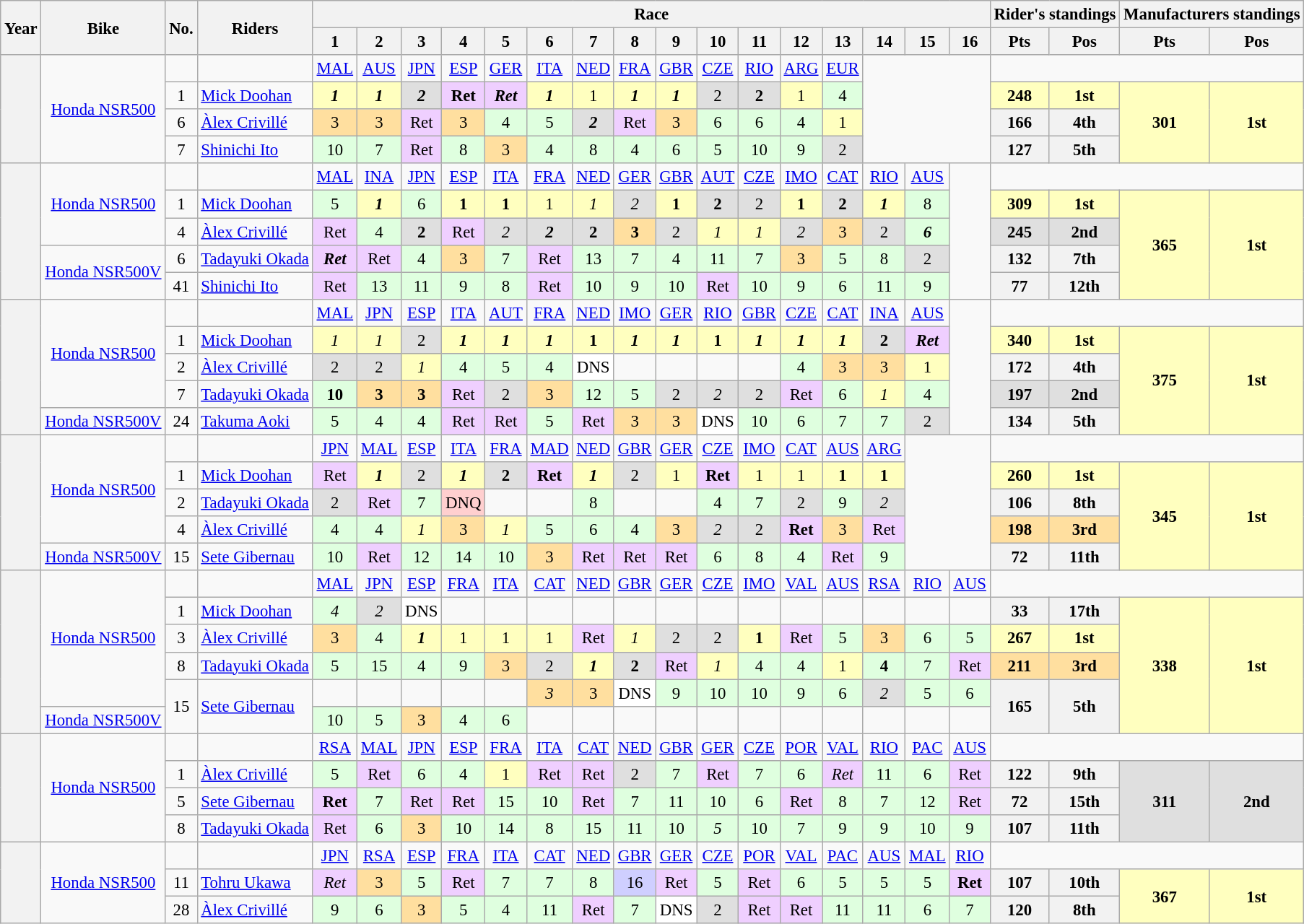<table class="wikitable" border="1" style="text-align:center; font-size:95%">
<tr>
<th scope="col" rowspan=2>Year</th>
<th scope="col" rowspan=2>Bike</th>
<th rowspan=2>No.</th>
<th scope="col" rowspan=2>Riders</th>
<th colspan=16>Race</th>
<th colspan=2>Rider's standings</th>
<th colspan=2>Manufacturers standings</th>
</tr>
<tr>
<th scope="col">1</th>
<th scope="col">2</th>
<th scope="col">3</th>
<th scope="col">4</th>
<th scope="col">5</th>
<th scope="col">6</th>
<th scope="col">7</th>
<th scope="col">8</th>
<th scope="col">9</th>
<th scope="col">10</th>
<th scope="col">11</th>
<th scope="col">12</th>
<th scope="col">13</th>
<th scope="col">14</th>
<th scope="col">15</th>
<th scope="col">16</th>
<th>Pts</th>
<th>Pos</th>
<th>Pts</th>
<th>Pos</th>
</tr>
<tr>
<th scope="row" rowspan="4"></th>
<td rowspan="4"><a href='#'>Honda NSR500</a></td>
<td></td>
<td></td>
<td><a href='#'>MAL</a></td>
<td><a href='#'>AUS</a></td>
<td><a href='#'>JPN</a></td>
<td><a href='#'>ESP</a></td>
<td><a href='#'>GER</a></td>
<td><a href='#'>ITA</a></td>
<td><a href='#'>NED</a></td>
<td><a href='#'>FRA</a></td>
<td><a href='#'>GBR</a></td>
<td><a href='#'>CZE</a></td>
<td><a href='#'>RIO</a></td>
<td><a href='#'>ARG</a></td>
<td><a href='#'>EUR</a></td>
<td colspan="3" rowspan="4"></td>
<td colspan="4"></td>
</tr>
<tr>
<td>1</td>
<td align="left"> <a href='#'>Mick Doohan</a></td>
<td style="background:#ffffbf;"><strong><em>1</em></strong></td>
<td style="background:#ffffbf;"><strong><em>1</em></strong></td>
<td style="background:#dfdfdf;"><strong><em>2</em></strong></td>
<td style="background:#efcfff;"><strong>Ret</strong></td>
<td style="background:#efcfff;"><strong><em>Ret</em></strong></td>
<td style="background:#ffffbf;"><strong><em>1</em></strong></td>
<td style="background:#ffffbf;">1</td>
<td style="background:#ffffbf;"><strong><em>1</em></strong></td>
<td style="background:#ffffbf;"><strong><em>1</em></strong></td>
<td style="background:#dfdfdf;">2</td>
<td style="background:#dfdfdf;"><strong>2</strong></td>
<td style="background:#ffffbf;">1</td>
<td style="background:#dfffdf;">4</td>
<th style="background:#ffffbf;">248</th>
<th style="background:#ffffbf;">1st</th>
<th style="background:#ffffbf;" rowspan="3">301</th>
<th style="background:#ffffbf;" rowspan="3">1st</th>
</tr>
<tr>
<td>6</td>
<td align="left"> <a href='#'>Àlex Crivillé</a></td>
<td style="background:#ffdf9f;">3</td>
<td style="background:#ffdf9f;">3</td>
<td style="background:#efcfff;">Ret</td>
<td style="background:#ffdf9f;">3</td>
<td style="background:#dfffdf;">4</td>
<td style="background:#dfffdf;">5</td>
<td style="background:#dfdfdf;"><strong><em>2</em></strong></td>
<td style="background:#efcfff;">Ret</td>
<td style="background:#ffdf9f;">3</td>
<td style="background:#dfffdf;">6</td>
<td style="background:#dfffdf;">6</td>
<td style="background:#dfffdf;">4</td>
<td style="background:#ffffbf;">1</td>
<th>166</th>
<th>4th</th>
</tr>
<tr>
<td>7</td>
<td align="left"> <a href='#'>Shinichi Ito</a></td>
<td style="background:#dfffdf;">10</td>
<td style="background:#dfffdf;">7</td>
<td style="background:#efcfff;">Ret</td>
<td style="background:#dfffdf;">8</td>
<td style="background:#ffdf9f;">3</td>
<td style="background:#dfffdf;">4</td>
<td style="background:#dfffdf;">8</td>
<td style="background:#dfffdf;">4</td>
<td style="background:#dfffdf;">6</td>
<td style="background:#dfffdf;">5</td>
<td style="background:#dfffdf;">10</td>
<td style="background:#dfffdf;">9</td>
<td style="background:#dfdfdf;">2</td>
<th>127</th>
<th>5th</th>
</tr>
<tr>
<th scope="row" rowspan="5"></th>
<td rowspan="3"><a href='#'>Honda NSR500</a></td>
<td></td>
<td></td>
<td><a href='#'>MAL</a></td>
<td><a href='#'>INA</a></td>
<td><a href='#'>JPN</a></td>
<td><a href='#'>ESP</a></td>
<td><a href='#'>ITA</a></td>
<td><a href='#'>FRA</a></td>
<td><a href='#'>NED</a></td>
<td><a href='#'>GER</a></td>
<td><a href='#'>GBR</a></td>
<td><a href='#'>AUT</a></td>
<td><a href='#'>CZE</a></td>
<td><a href='#'>IMO</a></td>
<td><a href='#'>CAT</a></td>
<td><a href='#'>RIO</a></td>
<td><a href='#'>AUS</a></td>
<td rowspan="5"></td>
<td colspan="4"></td>
</tr>
<tr>
<td>1</td>
<td align="left"> <a href='#'>Mick Doohan</a></td>
<td style="background:#dfffdf;">5</td>
<td style="background:#ffffbf;"><strong><em>1</em></strong></td>
<td style="background:#dfffdf;">6</td>
<td style="background:#ffffbf;"><strong>1</strong></td>
<td style="background:#ffffbf;"><strong>1</strong></td>
<td style="background:#ffffbf;">1</td>
<td style="background:#ffffbf;"><em>1</em></td>
<td style="background:#dfdfdf;"><em>2</em></td>
<td style="background:#ffffbf;"><strong>1</strong></td>
<td style="background:#dfdfdf;"><strong>2</strong></td>
<td style="background:#dfdfdf;">2</td>
<td style="background:#ffffbf;"><strong>1</strong></td>
<td style="background:#dfdfdf;"><strong>2</strong></td>
<td style="background:#ffffbf;"><strong><em>1</em></strong></td>
<td style="background:#dfffdf;">8</td>
<th style="background:#ffffbf;">309</th>
<th style="background:#ffffbf;">1st</th>
<th style="background:#ffffbf;" rowspan="4">365</th>
<th style="background:#ffffbf;" rowspan="4">1st</th>
</tr>
<tr>
<td>4</td>
<td align="left"> <a href='#'>Àlex Crivillé</a></td>
<td style="background:#efcfff;">Ret</td>
<td style="background:#dfffdf;">4</td>
<td style="background:#dfdfdf;"><strong>2</strong></td>
<td style="background:#efcfff;">Ret</td>
<td style="background:#dfdfdf;"><em>2</em></td>
<td style="background:#dfdfdf;"><strong><em>2</em></strong></td>
<td style="background:#dfdfdf;"><strong>2</strong></td>
<td style="background:#ffdf9f;"><strong>3</strong></td>
<td style="background:#dfdfdf;">2</td>
<td style="background:#ffffbf;"><em>1</em></td>
<td style="background:#ffffbf;"><em>1</em></td>
<td style="background:#dfdfdf;"><em>2</em></td>
<td style="background:#ffdf9f;">3</td>
<td style="background:#dfdfdf;">2</td>
<td style="background:#dfffdf;"><strong><em>6</em></strong></td>
<th style="background:#dfdfdf;">245</th>
<th style="background:#dfdfdf;">2nd</th>
</tr>
<tr>
<td rowspan="2" nowrap><a href='#'>Honda NSR500V</a></td>
<td>6</td>
<td align="left" nowrap> <a href='#'>Tadayuki Okada</a></td>
<td style="background:#efcfff;"><strong><em>Ret</em></strong></td>
<td style="background:#efcfff;">Ret</td>
<td style="background:#dfffdf;">4</td>
<td style="background:#ffdf9f;">3</td>
<td style="background:#dfffdf;">7</td>
<td style="background:#efcfff;">Ret</td>
<td style="background:#dfffdf;">13</td>
<td style="background:#dfffdf;">7</td>
<td style="background:#dfffdf;">4</td>
<td style="background:#dfffdf;">11</td>
<td style="background:#dfffdf;">7</td>
<td style="background:#ffdf9f;">3</td>
<td style="background:#dfffdf;">5</td>
<td style="background:#dfffdf;">8</td>
<td style="background:#dfdfdf;">2</td>
<th>132</th>
<th>7th</th>
</tr>
<tr>
<td>41</td>
<td align="left"> <a href='#'>Shinichi Ito</a></td>
<td style="background:#efcfff;">Ret</td>
<td style="background:#dfffdf;">13</td>
<td style="background:#dfffdf;">11</td>
<td style="background:#dfffdf;">9</td>
<td style="background:#dfffdf;">8</td>
<td style="background:#efcfff;">Ret</td>
<td style="background:#dfffdf;">10</td>
<td style="background:#dfffdf;">9</td>
<td style="background:#dfffdf;">10</td>
<td style="background:#efcfff;">Ret</td>
<td style="background:#dfffdf;">10</td>
<td style="background:#dfffdf;">9</td>
<td style="background:#dfffdf;">6</td>
<td style="background:#dfffdf;">11</td>
<td style="background:#dfffdf;">9</td>
<th>77</th>
<th>12th</th>
</tr>
<tr>
<th scope="row" rowspan="5"></th>
<td rowspan="4"><a href='#'>Honda NSR500</a></td>
<td></td>
<td></td>
<td><a href='#'>MAL</a></td>
<td><a href='#'>JPN</a></td>
<td><a href='#'>ESP</a></td>
<td><a href='#'>ITA</a></td>
<td><a href='#'>AUT</a></td>
<td><a href='#'>FRA</a></td>
<td><a href='#'>NED</a></td>
<td><a href='#'>IMO</a></td>
<td><a href='#'>GER</a></td>
<td><a href='#'>RIO</a></td>
<td><a href='#'>GBR</a></td>
<td><a href='#'>CZE</a></td>
<td><a href='#'>CAT</a></td>
<td><a href='#'>INA</a></td>
<td><a href='#'>AUS</a></td>
<td rowspan="5"></td>
<td colspan="4"></td>
</tr>
<tr>
<td>1</td>
<td align="left"> <a href='#'>Mick Doohan</a></td>
<td style="background:#ffffbf;"><em>1</em></td>
<td style="background:#ffffbf;"><em>1</em></td>
<td style="background:#dfdfdf;">2</td>
<td style="background:#ffffbf;"><strong><em>1</em></strong></td>
<td style="background:#ffffbf;"><strong><em>1</em></strong></td>
<td style="background:#ffffbf;"><strong><em>1</em></strong></td>
<td style="background:#ffffbf;"><strong>1</strong></td>
<td style="background:#ffffbf;"><strong><em>1</em></strong></td>
<td style="background:#ffffbf;"><strong><em>1</em></strong></td>
<td style="background:#ffffbf;"><strong>1</strong></td>
<td style="background:#ffffbf;"><strong><em>1</em></strong></td>
<td style="background:#ffffbf;"><strong><em>1</em></strong></td>
<td style="background:#ffffbf;"><strong><em>1</em></strong></td>
<td style="background:#dfdfdf;"><strong>2</strong></td>
<td style="background:#efcfff;"><strong><em>Ret</em></strong></td>
<th style="background:#ffffbf;">340</th>
<th style="background:#ffffbf;">1st</th>
<th style="background:#ffffbf;" rowspan="4">375</th>
<th style="background:#ffffbf;" rowspan="4">1st</th>
</tr>
<tr>
<td>2</td>
<td align="left"> <a href='#'>Àlex Crivillé</a></td>
<td style="background:#dfdfdf;">2</td>
<td style="background:#dfdfdf;">2</td>
<td style="background:#ffffbf;"><em>1</em></td>
<td style="background:#dfffdf;">4</td>
<td style="background:#dfffdf;">5</td>
<td style="background:#dfffdf;">4</td>
<td style="background:#ffffff;">DNS</td>
<td></td>
<td></td>
<td></td>
<td></td>
<td style="background:#dfffdf;">4</td>
<td style="background:#ffdf9f;">3</td>
<td style="background:#ffdf9f;">3</td>
<td style="background:#ffffbf;">1</td>
<th>172</th>
<th>4th</th>
</tr>
<tr>
<td>7</td>
<td align="left"> <a href='#'>Tadayuki Okada</a></td>
<td style="background:#dfffdf;"><strong>10</strong></td>
<td style="background:#ffdf9f;"><strong>3</strong></td>
<td style="background:#ffdf9f;"><strong>3</strong></td>
<td style="background:#efcfff;">Ret</td>
<td style="background:#dfdfdf;">2</td>
<td style="background:#ffdf9f;">3</td>
<td style="background:#dfffdf;">12</td>
<td style="background:#dfffdf;">5</td>
<td style="background:#dfdfdf;">2</td>
<td style="background:#dfdfdf;"><em>2</em></td>
<td style="background:#dfdfdf;">2</td>
<td style="background:#efcfff;">Ret</td>
<td style="background:#dfffdf;">6</td>
<td style="background:#ffffbf;"><em>1</em></td>
<td style="background:#dfffdf;">4</td>
<th style="background:#dfdfdf;">197</th>
<th style="background:#dfdfdf;">2nd</th>
</tr>
<tr>
<td><a href='#'>Honda NSR500V</a></td>
<td>24</td>
<td align="left"> <a href='#'>Takuma Aoki</a></td>
<td style="background:#dfffdf;">5</td>
<td style="background:#dfffdf;">4</td>
<td style="background:#dfffdf;">4</td>
<td style="background:#efcfff;">Ret</td>
<td style="background:#efcfff;">Ret</td>
<td style="background:#dfffdf;">5</td>
<td style="background:#efcfff;">Ret</td>
<td style="background:#ffdf9f;">3</td>
<td style="background:#ffdf9f;">3</td>
<td style="background:#ffffff;">DNS</td>
<td style="background:#dfffdf;">10</td>
<td style="background:#dfffdf;">6</td>
<td style="background:#dfffdf;">7</td>
<td style="background:#dfffdf;">7</td>
<td style="background:#dfdfdf;">2</td>
<th>134</th>
<th>5th</th>
</tr>
<tr>
<th scope="row" rowspan="5"></th>
<td rowspan="4"><a href='#'>Honda NSR500</a></td>
<td></td>
<td></td>
<td><a href='#'>JPN</a></td>
<td><a href='#'>MAL</a></td>
<td><a href='#'>ESP</a></td>
<td><a href='#'>ITA</a></td>
<td><a href='#'>FRA</a></td>
<td><a href='#'>MAD</a></td>
<td><a href='#'>NED</a></td>
<td><a href='#'>GBR</a></td>
<td><a href='#'>GER</a></td>
<td><a href='#'>CZE</a></td>
<td><a href='#'>IMO</a></td>
<td><a href='#'>CAT</a></td>
<td><a href='#'>AUS</a></td>
<td><a href='#'>ARG</a></td>
<td colspan="2" rowspan="5"></td>
<td colspan="4"></td>
</tr>
<tr>
<td>1</td>
<td align="left"> <a href='#'>Mick Doohan</a></td>
<td style="background:#efcfff;">Ret</td>
<td style="background:#ffffbf;"><strong><em>1</em></strong></td>
<td style="background:#dfdfdf;">2</td>
<td style="background:#ffffbf;"><strong><em>1</em></strong></td>
<td style="background:#dfdfdf;"><strong>2</strong></td>
<td style="background:#efcfff;"><strong>Ret</strong></td>
<td style="background:#ffffbf;"><strong><em>1</em></strong></td>
<td style="background:#dfdfdf;">2</td>
<td style="background:#ffffbf;">1</td>
<td style="background:#efcfff;"><strong>Ret</strong></td>
<td style="background:#ffffbf;">1</td>
<td style="background:#ffffbf;">1</td>
<td style="background:#ffffbf;"><strong>1</strong></td>
<td style="background:#ffffbf;"><strong>1</strong></td>
<th style="background:#ffffbf;">260</th>
<th style="background:#ffffbf;">1st</th>
<th style="background:#ffffbf;" rowspan="4">345</th>
<th style="background:#ffffbf;" rowspan="4">1st</th>
</tr>
<tr>
<td>2</td>
<td align="left"> <a href='#'>Tadayuki Okada</a></td>
<td style="background:#dfdfdf;">2</td>
<td style="background:#efcfff;">Ret</td>
<td style="background:#dfffdf;">7</td>
<td style="background:#ffcfcf;">DNQ</td>
<td></td>
<td></td>
<td style="background:#dfffdf;">8</td>
<td></td>
<td></td>
<td style="background:#dfffdf;">4</td>
<td style="background:#dfffdf;">7</td>
<td style="background:#dfdfdf;">2</td>
<td style="background:#dfffdf;">9</td>
<td style="background:#dfdfdf;"><em>2</em></td>
<th>106</th>
<th>8th</th>
</tr>
<tr>
<td>4</td>
<td align="left"> <a href='#'>Àlex Crivillé</a></td>
<td style="background:#dfffdf;">4</td>
<td style="background:#dfffdf;">4</td>
<td style="background:#ffffbf;"><em>1</em></td>
<td style="background:#ffdf9f;">3</td>
<td style="background:#ffffbf;"><em>1</em></td>
<td style="background:#dfffdf;">5</td>
<td style="background:#dfffdf;">6</td>
<td style="background:#dfffdf;">4</td>
<td style="background:#ffdf9f;">3</td>
<td style="background:#dfdfdf;"><em>2</em></td>
<td style="background:#dfdfdf;">2</td>
<td style="background:#efcfff;"><strong>Ret</strong></td>
<td style="background:#ffdf9f;">3</td>
<td style="background:#efcfff;">Ret</td>
<th style="background:#ffdf9f;">198</th>
<th style="background:#ffdf9f;">3rd</th>
</tr>
<tr>
<td><a href='#'>Honda NSR500V</a></td>
<td>15</td>
<td align="left"> <a href='#'>Sete Gibernau</a></td>
<td style="background:#dfffdf;">10</td>
<td style="background:#efcfff;">Ret</td>
<td style="background:#dfffdf;">12</td>
<td style="background:#dfffdf;">14</td>
<td style="background:#dfffdf;">10</td>
<td style="background:#ffdf9f;">3</td>
<td style="background:#efcfff;">Ret</td>
<td style="background:#efcfff;">Ret</td>
<td style="background:#efcfff;">Ret</td>
<td style="background:#dfffdf;">6</td>
<td style="background:#dfffdf;">8</td>
<td style="background:#dfffdf;">4</td>
<td style="background:#efcfff;">Ret</td>
<td style="background:#dfffdf;">9</td>
<th>72</th>
<th>11th</th>
</tr>
<tr>
<th scope="row" rowspan="6"></th>
<td rowspan="5"><a href='#'>Honda NSR500</a></td>
<td></td>
<td></td>
<td><a href='#'>MAL</a></td>
<td><a href='#'>JPN</a></td>
<td><a href='#'>ESP</a></td>
<td><a href='#'>FRA</a></td>
<td><a href='#'>ITA</a></td>
<td><a href='#'>CAT</a></td>
<td><a href='#'>NED</a></td>
<td><a href='#'>GBR</a></td>
<td><a href='#'>GER</a></td>
<td><a href='#'>CZE</a></td>
<td><a href='#'>IMO</a></td>
<td><a href='#'>VAL</a></td>
<td><a href='#'>AUS</a></td>
<td><a href='#'>RSA</a></td>
<td><a href='#'>RIO</a></td>
<td><a href='#'>AUS</a></td>
<td colspan="4"></td>
</tr>
<tr>
<td>1</td>
<td align="left"> <a href='#'>Mick Doohan</a></td>
<td style="background:#dfffdf;"><em>4</em></td>
<td style="background:#dfdfdf;"><em>2</em></td>
<td style="background:#ffffff;">DNS</td>
<td></td>
<td></td>
<td></td>
<td></td>
<td></td>
<td></td>
<td></td>
<td></td>
<td></td>
<td></td>
<td></td>
<td></td>
<td></td>
<th>33</th>
<th>17th</th>
<th style="background:#ffffbf;" rowspan="5">338</th>
<th style="background:#ffffbf;" rowspan="5">1st</th>
</tr>
<tr>
<td>3</td>
<td align="left"> <a href='#'>Àlex Crivillé</a></td>
<td style="background:#ffdf9f;">3</td>
<td style="background:#dfffdf;">4</td>
<td style="background:#ffffbf;"><strong><em>1</em></strong></td>
<td style="background:#ffffbf;">1</td>
<td style="background:#ffffbf;">1</td>
<td style="background:#ffffbf;">1</td>
<td style="background:#efcfff;">Ret</td>
<td style="background:#ffffbf;"><em>1</em></td>
<td style="background:#dfdfdf;">2</td>
<td style="background:#dfdfdf;">2</td>
<td style="background:#ffffbf;"><strong>1</strong></td>
<td style="background:#efcfff;">Ret</td>
<td style="background:#dfffdf;">5</td>
<td style="background:#ffdf9f;">3</td>
<td style="background:#dfffdf;">6</td>
<td style="background:#dfffdf;">5</td>
<th style="background:#ffffbf;">267</th>
<th style="background:#ffffbf;">1st</th>
</tr>
<tr>
<td>8</td>
<td align="left"> <a href='#'>Tadayuki Okada</a></td>
<td style="background:#dfffdf;">5</td>
<td style="background:#dfffdf;">15</td>
<td style="background:#dfffdf;">4</td>
<td style="background:#dfffdf;">9</td>
<td style="background:#ffdf9f;">3</td>
<td style="background:#dfdfdf;">2</td>
<td style="background:#ffffbf;"><strong><em>1</em></strong></td>
<td style="background:#dfdfdf;"><strong>2</strong></td>
<td style="background:#efcfff;">Ret</td>
<td style="background:#ffffbf;"><em>1</em></td>
<td style="background:#dfffdf;">4</td>
<td style="background:#dfffdf;">4</td>
<td style="background:#ffffbf;">1</td>
<td style="background:#dfffdf;"><strong>4</strong></td>
<td style="background:#dfffdf;">7</td>
<td style="background:#efcfff;">Ret</td>
<th style="background:#ffdf9f;">211</th>
<th style="background:#ffdf9f;">3rd</th>
</tr>
<tr>
<td rowspan="2">15</td>
<td rowspan="2" align="left"> <a href='#'>Sete Gibernau</a></td>
<td></td>
<td></td>
<td></td>
<td></td>
<td></td>
<td style="background:#ffdf9f;"><em>3</em></td>
<td style="background:#ffdf9f;">3</td>
<td style="background:#ffffff;">DNS</td>
<td style="background:#dfffdf;">9</td>
<td style="background:#dfffdf;">10</td>
<td style="background:#dfffdf;">10</td>
<td style="background:#dfffdf;">9</td>
<td style="background:#dfffdf;">6</td>
<td style="background:#dfdfdf;"><em>2</em></td>
<td style="background:#dfffdf;">5</td>
<td style="background:#dfffdf;">6</td>
<th rowspan="2">165</th>
<th rowspan="2">5th</th>
</tr>
<tr>
<td><a href='#'>Honda NSR500V</a></td>
<td style="background:#dfffdf;">10</td>
<td style="background:#dfffdf;">5</td>
<td style="background:#ffdf9f;">3</td>
<td style="background:#dfffdf;">4</td>
<td style="background:#dfffdf;">6</td>
<td></td>
<td></td>
<td></td>
<td></td>
<td></td>
<td></td>
<td></td>
<td></td>
<td></td>
<td></td>
<td></td>
</tr>
<tr>
<th scope="row" rowspan="4"></th>
<td rowspan="4"><a href='#'>Honda NSR500</a></td>
<td></td>
<td></td>
<td><a href='#'>RSA</a></td>
<td><a href='#'>MAL</a></td>
<td><a href='#'>JPN</a></td>
<td><a href='#'>ESP</a></td>
<td><a href='#'>FRA</a></td>
<td><a href='#'>ITA</a></td>
<td><a href='#'>CAT</a></td>
<td><a href='#'>NED</a></td>
<td><a href='#'>GBR</a></td>
<td><a href='#'>GER</a></td>
<td><a href='#'>CZE</a></td>
<td><a href='#'>POR</a></td>
<td><a href='#'>VAL</a></td>
<td><a href='#'>RIO</a></td>
<td><a href='#'>PAC</a></td>
<td><a href='#'>AUS</a></td>
<td colspan="4"></td>
</tr>
<tr>
<td>1</td>
<td align="left"> <a href='#'>Àlex Crivillé</a></td>
<td style="background:#dfffdf;">5</td>
<td style="background:#efcfff;">Ret</td>
<td style="background:#dfffdf;">6</td>
<td style="background:#dfffdf;">4</td>
<td style="background:#ffffbf;">1</td>
<td style="background:#efcfff;">Ret</td>
<td style="background:#efcfff;">Ret</td>
<td style="background:#dfdfdf;">2</td>
<td style="background:#dfffdf;">7</td>
<td style="background:#efcfff;">Ret</td>
<td style="background:#dfffdf;">7</td>
<td style="background:#dfffdf;">6</td>
<td style="background:#efcfff;"><em>Ret</em></td>
<td style="background:#dfffdf;">11</td>
<td style="background:#dfffdf;">6</td>
<td style="background:#efcfff;">Ret</td>
<th>122</th>
<th>9th</th>
<th rowspan="3" style="background:#dfdfdf;">311</th>
<th rowspan="3" style="background:#dfdfdf;">2nd</th>
</tr>
<tr>
<td>5</td>
<td align="left"> <a href='#'>Sete Gibernau</a></td>
<td style="background:#efcfff;"><strong>Ret</strong></td>
<td style="background:#dfffdf;">7</td>
<td style="background:#efcfff;">Ret</td>
<td style="background:#efcfff;">Ret</td>
<td style="background:#dfffdf;">15</td>
<td style="background:#dfffdf;">10</td>
<td style="background:#efcfff;">Ret</td>
<td style="background:#dfffdf;">7</td>
<td style="background:#dfffdf;">11</td>
<td style="background:#dfffdf;">10</td>
<td style="background:#dfffdf;">6</td>
<td style="background:#efcfff;">Ret</td>
<td style="background:#dfffdf;">8</td>
<td style="background:#dfffdf;">7</td>
<td style="background:#dfffdf;">12</td>
<td style="background:#efcfff;">Ret</td>
<th>72</th>
<th>15th</th>
</tr>
<tr>
<td>8</td>
<td align="left"> <a href='#'>Tadayuki Okada</a></td>
<td style="background:#efcfff;">Ret</td>
<td style="background:#dfffdf;">6</td>
<td style="background:#ffdf9f;">3</td>
<td style="background:#dfffdf;">10</td>
<td style="background:#dfffdf;">14</td>
<td style="background:#dfffdf;">8</td>
<td style="background:#dfffdf;">15</td>
<td style="background:#dfffdf;">11</td>
<td style="background:#dfffdf;">10</td>
<td style="background:#dfffdf;"><em>5</em></td>
<td style="background:#dfffdf;">10</td>
<td style="background:#dfffdf;">7</td>
<td style="background:#dfffdf;">9</td>
<td style="background:#dfffdf;">9</td>
<td style="background:#dfffdf;">10</td>
<td style="background:#dfffdf;">9</td>
<th>107</th>
<th>11th</th>
</tr>
<tr>
<th scope="row" rowspan="3"></th>
<td rowspan="3"><a href='#'>Honda NSR500</a></td>
<td></td>
<td></td>
<td><a href='#'>JPN</a></td>
<td><a href='#'>RSA</a></td>
<td><a href='#'>ESP</a></td>
<td><a href='#'>FRA</a></td>
<td><a href='#'>ITA</a></td>
<td><a href='#'>CAT</a></td>
<td><a href='#'>NED</a></td>
<td><a href='#'>GBR</a></td>
<td><a href='#'>GER</a></td>
<td><a href='#'>CZE</a></td>
<td><a href='#'>POR</a></td>
<td><a href='#'>VAL</a></td>
<td><a href='#'>PAC</a></td>
<td><a href='#'>AUS</a></td>
<td><a href='#'>MAL</a></td>
<td><a href='#'>RIO</a></td>
<td colspan="4"></td>
</tr>
<tr>
<td>11</td>
<td align="left"> <a href='#'>Tohru Ukawa</a></td>
<td style="background:#efcfff;"><em>Ret</em></td>
<td style="background:#ffdf9f;">3</td>
<td style="background:#dfffdf;">5</td>
<td style="background:#efcfff;">Ret</td>
<td style="background:#dfffdf;">7</td>
<td style="background:#dfffdf;">7</td>
<td style="background:#dfffdf;">8</td>
<td style="background:#cfcfff;">16</td>
<td style="background:#efcfff;">Ret</td>
<td style="background:#dfffdf;">5</td>
<td style="background:#efcfff;">Ret</td>
<td style="background:#dfffdf;">6</td>
<td style="background:#dfffdf;">5</td>
<td style="background:#dfffdf;">5</td>
<td style="background:#dfffdf;">5</td>
<td style="background:#efcfff;"><strong>Ret</strong></td>
<th>107</th>
<th>10th</th>
<th style="background:#ffffbf;" rowspan="2">367</th>
<th style="background:#ffffbf;" rowspan="2">1st</th>
</tr>
<tr>
<td>28</td>
<td align="left"> <a href='#'>Àlex Crivillé</a></td>
<td style="background:#dfffdf;">9</td>
<td style="background:#dfffdf;">6</td>
<td style="background:#ffdf9f;">3</td>
<td style="background:#dfffdf;">5</td>
<td style="background:#dfffdf;">4</td>
<td style="background:#dfffdf;">11</td>
<td style="background:#efcfff;">Ret</td>
<td style="background:#dfffdf;">7</td>
<td style="background:#ffffff;">DNS</td>
<td style="background:#dfdfdf;">2</td>
<td style="background:#efcfff;">Ret</td>
<td style="background:#efcfff;">Ret</td>
<td style="background:#dfffdf;">11</td>
<td style="background:#dfffdf;">11</td>
<td style="background:#dfffdf;">6</td>
<td style="background:#dfffdf;">7</td>
<th>120</th>
<th>8th</th>
</tr>
</table>
